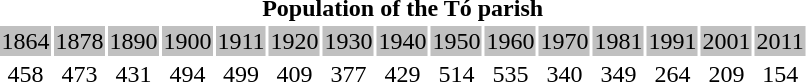<table>
<tr>
<th colspan="15">Population of the Tó parish </th>
</tr>
<tr bgcolor="#C0C0C0">
<td align="center">1864</td>
<td align="center">1878</td>
<td align="center">1890</td>
<td align="center">1900</td>
<td align="center">1911</td>
<td align="center">1920</td>
<td align="center">1930</td>
<td align="center">1940</td>
<td align="center">1950</td>
<td align="center">1960</td>
<td align="center">1970</td>
<td align="center">1981</td>
<td align="center">1991</td>
<td align="center">2001</td>
<td align="center">2011</td>
</tr>
<tr>
<td align="center">458</td>
<td align="center">473</td>
<td align="center">431</td>
<td align="center">494</td>
<td align="center">499</td>
<td align="center">409</td>
<td align="center">377</td>
<td align="center">429</td>
<td align="center">514</td>
<td align="center">535</td>
<td align="center">340</td>
<td align="center">349</td>
<td align="center">264</td>
<td align="center">209</td>
<td align="center">154</td>
</tr>
</table>
